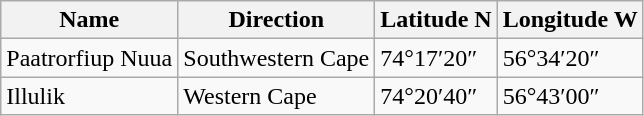<table class="wikitable">
<tr>
<th>Name</th>
<th>Direction</th>
<th>Latitude N</th>
<th>Longitude W</th>
</tr>
<tr>
<td>Paatrorfiup Nuua</td>
<td>Southwestern Cape</td>
<td>74°17′20″</td>
<td>56°34′20″</td>
</tr>
<tr>
<td>Illulik</td>
<td>Western Cape</td>
<td>74°20′40″</td>
<td>56°43′00″</td>
</tr>
</table>
